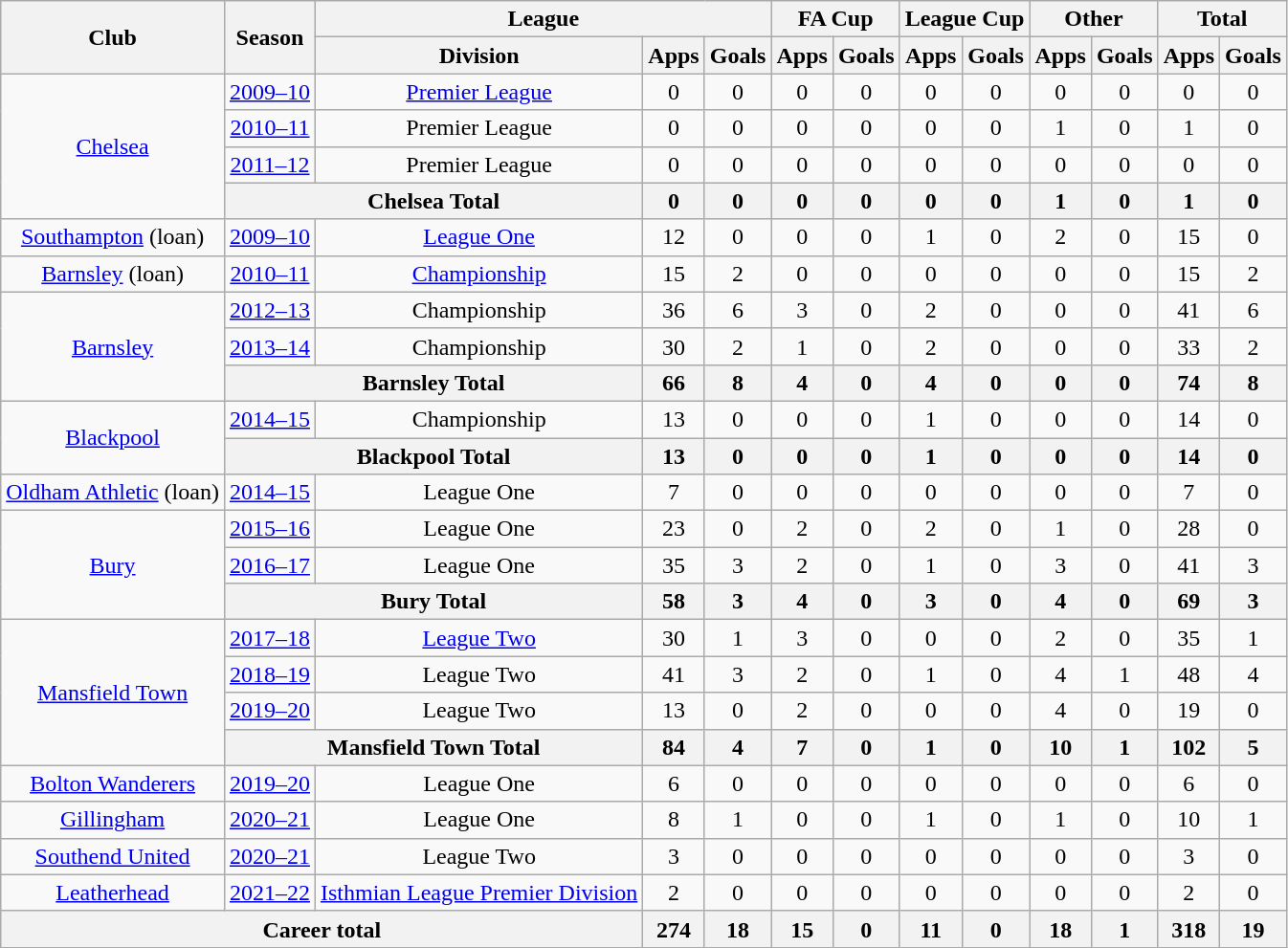<table class="wikitable" style="text-align: center;">
<tr>
<th rowspan="2">Club</th>
<th rowspan="2">Season</th>
<th colspan="3">League</th>
<th colspan="2">FA Cup</th>
<th colspan="2">League Cup</th>
<th colspan="2">Other</th>
<th colspan="2">Total</th>
</tr>
<tr>
<th>Division</th>
<th>Apps</th>
<th>Goals</th>
<th>Apps</th>
<th>Goals</th>
<th>Apps</th>
<th>Goals</th>
<th>Apps</th>
<th>Goals</th>
<th>Apps</th>
<th>Goals</th>
</tr>
<tr>
<td rowspan=4><a href='#'>Chelsea</a></td>
<td><a href='#'>2009–10</a></td>
<td><a href='#'>Premier League</a></td>
<td>0</td>
<td>0</td>
<td>0</td>
<td>0</td>
<td>0</td>
<td>0</td>
<td>0</td>
<td>0</td>
<td>0</td>
<td>0</td>
</tr>
<tr>
<td><a href='#'>2010–11</a></td>
<td>Premier League</td>
<td>0</td>
<td>0</td>
<td>0</td>
<td>0</td>
<td>0</td>
<td>0</td>
<td>1</td>
<td>0</td>
<td>1</td>
<td>0</td>
</tr>
<tr>
<td><a href='#'>2011–12</a></td>
<td>Premier League</td>
<td>0</td>
<td>0</td>
<td>0</td>
<td>0</td>
<td>0</td>
<td>0</td>
<td>0</td>
<td>0</td>
<td>0</td>
<td>0</td>
</tr>
<tr>
<th colspan=2>Chelsea Total</th>
<th>0</th>
<th>0</th>
<th>0</th>
<th>0</th>
<th>0</th>
<th>0</th>
<th>1</th>
<th>0</th>
<th>1</th>
<th>0</th>
</tr>
<tr>
<td><a href='#'>Southampton</a> (loan)</td>
<td><a href='#'>2009–10</a></td>
<td><a href='#'>League One</a></td>
<td>12</td>
<td>0</td>
<td>0</td>
<td>0</td>
<td>1</td>
<td>0</td>
<td>2</td>
<td>0</td>
<td>15</td>
<td>0</td>
</tr>
<tr>
<td><a href='#'>Barnsley</a> (loan)</td>
<td><a href='#'>2010–11</a></td>
<td><a href='#'>Championship</a></td>
<td>15</td>
<td>2</td>
<td>0</td>
<td>0</td>
<td>0</td>
<td>0</td>
<td>0</td>
<td>0</td>
<td>15</td>
<td>2</td>
</tr>
<tr>
<td rowspan=3><a href='#'>Barnsley</a></td>
<td><a href='#'>2012–13</a></td>
<td>Championship</td>
<td>36</td>
<td>6</td>
<td>3</td>
<td>0</td>
<td>2</td>
<td>0</td>
<td>0</td>
<td>0</td>
<td>41</td>
<td>6</td>
</tr>
<tr>
<td><a href='#'>2013–14</a></td>
<td>Championship</td>
<td>30</td>
<td>2</td>
<td>1</td>
<td>0</td>
<td>2</td>
<td>0</td>
<td>0</td>
<td>0</td>
<td>33</td>
<td>2</td>
</tr>
<tr>
<th colspan=2>Barnsley Total</th>
<th>66</th>
<th>8</th>
<th>4</th>
<th>0</th>
<th>4</th>
<th>0</th>
<th>0</th>
<th>0</th>
<th>74</th>
<th>8</th>
</tr>
<tr>
<td rowspan="2"><a href='#'>Blackpool</a></td>
<td><a href='#'>2014–15</a></td>
<td>Championship</td>
<td>13</td>
<td>0</td>
<td>0</td>
<td>0</td>
<td>1</td>
<td>0</td>
<td>0</td>
<td>0</td>
<td>14</td>
<td>0</td>
</tr>
<tr>
<th colspan=2>Blackpool Total</th>
<th>13</th>
<th>0</th>
<th>0</th>
<th>0</th>
<th>1</th>
<th>0</th>
<th>0</th>
<th>0</th>
<th>14</th>
<th>0</th>
</tr>
<tr>
<td><a href='#'>Oldham Athletic</a> (loan)</td>
<td><a href='#'>2014–15</a></td>
<td>League One</td>
<td>7</td>
<td>0</td>
<td>0</td>
<td>0</td>
<td>0</td>
<td>0</td>
<td>0</td>
<td>0</td>
<td>7</td>
<td>0</td>
</tr>
<tr>
<td rowspan=3><a href='#'>Bury</a></td>
<td><a href='#'>2015–16</a></td>
<td>League One</td>
<td>23</td>
<td>0</td>
<td>2</td>
<td>0</td>
<td>2</td>
<td>0</td>
<td>1</td>
<td>0</td>
<td>28</td>
<td>0</td>
</tr>
<tr>
<td><a href='#'>2016–17</a></td>
<td>League One</td>
<td>35</td>
<td>3</td>
<td>2</td>
<td>0</td>
<td>1</td>
<td>0</td>
<td>3</td>
<td>0</td>
<td>41</td>
<td>3</td>
</tr>
<tr>
<th colspan=2>Bury Total</th>
<th>58</th>
<th>3</th>
<th>4</th>
<th>0</th>
<th>3</th>
<th>0</th>
<th>4</th>
<th>0</th>
<th>69</th>
<th>3</th>
</tr>
<tr>
<td rowspan=4><a href='#'>Mansfield Town</a></td>
<td><a href='#'>2017–18</a></td>
<td><a href='#'>League Two</a></td>
<td>30</td>
<td>1</td>
<td>3</td>
<td>0</td>
<td>0</td>
<td>0</td>
<td>2</td>
<td>0</td>
<td>35</td>
<td>1</td>
</tr>
<tr>
<td><a href='#'>2018–19</a></td>
<td>League Two</td>
<td>41</td>
<td>3</td>
<td>2</td>
<td>0</td>
<td>1</td>
<td>0</td>
<td>4</td>
<td>1</td>
<td>48</td>
<td>4</td>
</tr>
<tr>
<td><a href='#'>2019–20</a></td>
<td>League Two</td>
<td>13</td>
<td>0</td>
<td>2</td>
<td>0</td>
<td>0</td>
<td>0</td>
<td>4</td>
<td>0</td>
<td>19</td>
<td>0</td>
</tr>
<tr>
<th colspan=2>Mansfield Town Total</th>
<th>84</th>
<th>4</th>
<th>7</th>
<th>0</th>
<th>1</th>
<th>0</th>
<th>10</th>
<th>1</th>
<th>102</th>
<th>5</th>
</tr>
<tr>
<td><a href='#'>Bolton Wanderers</a></td>
<td><a href='#'>2019–20</a></td>
<td>League One</td>
<td>6</td>
<td>0</td>
<td>0</td>
<td>0</td>
<td>0</td>
<td>0</td>
<td>0</td>
<td>0</td>
<td>6</td>
<td>0</td>
</tr>
<tr>
<td><a href='#'>Gillingham</a></td>
<td><a href='#'>2020–21</a></td>
<td>League One</td>
<td>8</td>
<td>1</td>
<td>0</td>
<td>0</td>
<td>1</td>
<td>0</td>
<td>1</td>
<td>0</td>
<td>10</td>
<td>1</td>
</tr>
<tr>
<td><a href='#'>Southend United</a></td>
<td><a href='#'>2020–21</a></td>
<td>League Two</td>
<td>3</td>
<td>0</td>
<td>0</td>
<td>0</td>
<td>0</td>
<td>0</td>
<td>0</td>
<td>0</td>
<td>3</td>
<td>0</td>
</tr>
<tr>
<td><a href='#'>Leatherhead</a></td>
<td><a href='#'>2021–22</a></td>
<td><a href='#'>Isthmian League Premier Division</a></td>
<td>2</td>
<td>0</td>
<td>0</td>
<td>0</td>
<td>0</td>
<td>0</td>
<td>0</td>
<td>0</td>
<td>2</td>
<td>0</td>
</tr>
<tr>
<th colspan="3">Career total</th>
<th>274</th>
<th>18</th>
<th>15</th>
<th>0</th>
<th>11</th>
<th>0</th>
<th>18</th>
<th>1</th>
<th>318</th>
<th>19</th>
</tr>
</table>
